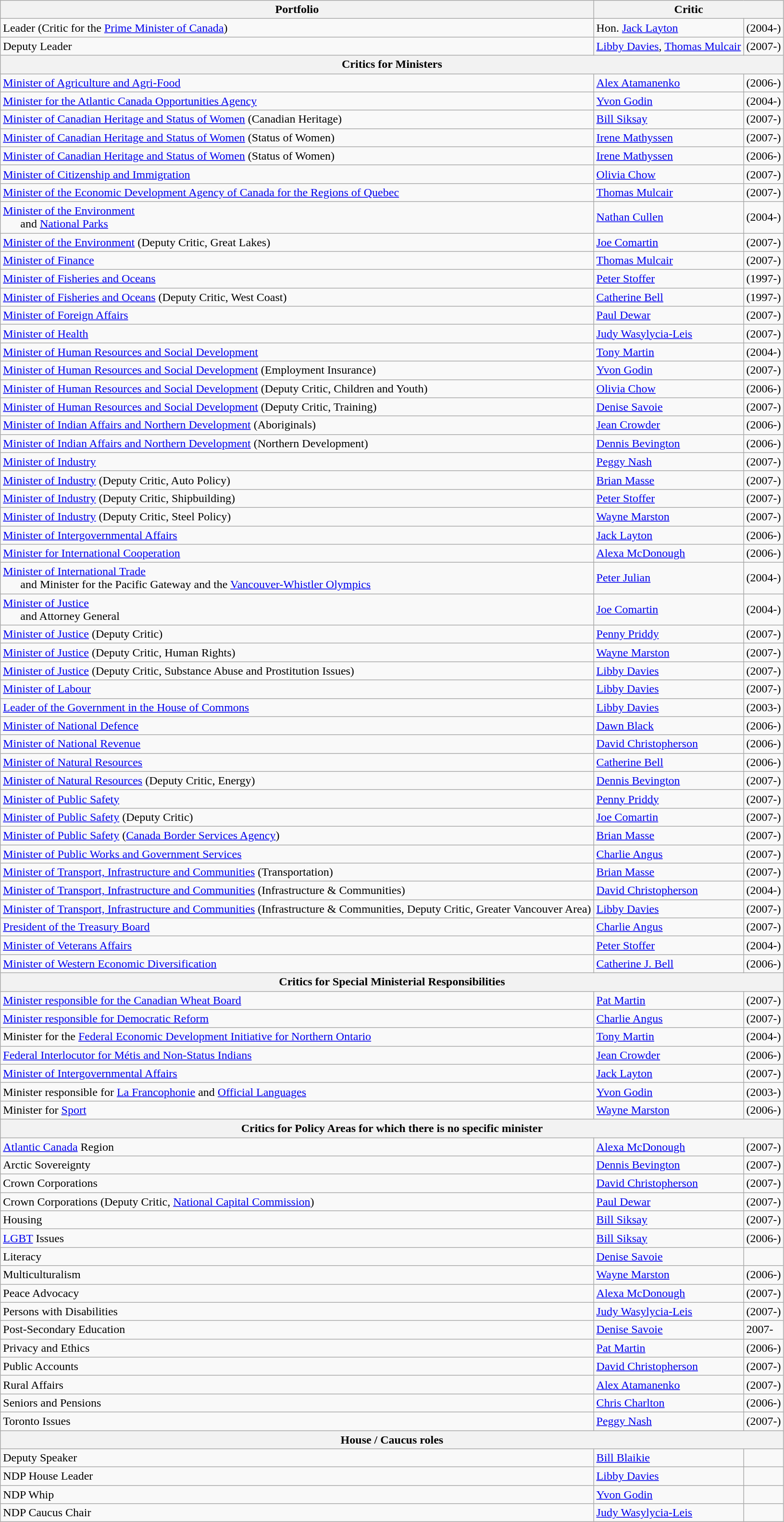<table class="wikitable">
<tr>
<th>Portfolio</th>
<th colspan=2>Critic</th>
</tr>
<tr>
<td>Leader (Critic for the <a href='#'>Prime Minister of Canada</a>)</td>
<td>Hon. <a href='#'>Jack Layton</a></td>
<td>(2004-)</td>
</tr>
<tr>
<td>Deputy Leader</td>
<td><a href='#'>Libby Davies</a>, <a href='#'>Thomas Mulcair</a></td>
<td>(2007-)</td>
</tr>
<tr>
<th colspan=3>Critics for Ministers</th>
</tr>
<tr>
<td><a href='#'>Minister of Agriculture and Agri-Food</a></td>
<td><a href='#'>Alex Atamanenko</a></td>
<td>(2006-)</td>
</tr>
<tr>
<td><a href='#'>Minister for the Atlantic Canada Opportunities Agency</a></td>
<td><a href='#'>Yvon Godin</a></td>
<td>(2004-)</td>
</tr>
<tr>
<td><a href='#'>Minister of Canadian Heritage and Status of Women</a> (Canadian Heritage)</td>
<td><a href='#'>Bill Siksay</a></td>
<td>(2007-)</td>
</tr>
<tr>
<td><a href='#'>Minister of Canadian Heritage and Status of Women</a> (Status of Women)</td>
<td><a href='#'>Irene Mathyssen</a></td>
<td>(2007-)</td>
</tr>
<tr>
<td><a href='#'>Minister of Canadian Heritage and Status of Women</a> (Status of Women)</td>
<td><a href='#'>Irene Mathyssen</a></td>
<td>(2006-)</td>
</tr>
<tr>
<td><a href='#'>Minister of Citizenship and Immigration</a></td>
<td><a href='#'>Olivia Chow</a></td>
<td>(2007-)</td>
</tr>
<tr>
<td><a href='#'>Minister of the Economic Development Agency of Canada for the Regions of Quebec</a></td>
<td><a href='#'>Thomas Mulcair</a></td>
<td>(2007-)</td>
</tr>
<tr>
<td><a href='#'>Minister of the Environment</a><br>      and <a href='#'>National Parks</a></td>
<td><a href='#'>Nathan Cullen</a></td>
<td>(2004-)</td>
</tr>
<tr>
<td><a href='#'>Minister of the Environment</a> (Deputy Critic, Great Lakes)</td>
<td><a href='#'>Joe Comartin</a></td>
<td>(2007-)</td>
</tr>
<tr>
<td><a href='#'>Minister of Finance</a></td>
<td><a href='#'>Thomas Mulcair</a></td>
<td>(2007-)</td>
</tr>
<tr>
<td><a href='#'>Minister of Fisheries and Oceans</a></td>
<td><a href='#'>Peter Stoffer</a></td>
<td>(1997-)</td>
</tr>
<tr>
<td><a href='#'>Minister of Fisheries and Oceans</a> (Deputy Critic, West Coast)</td>
<td><a href='#'>Catherine Bell</a></td>
<td>(1997-)</td>
</tr>
<tr>
<td><a href='#'>Minister of Foreign Affairs</a></td>
<td><a href='#'>Paul Dewar</a></td>
<td>(2007-)</td>
</tr>
<tr>
<td><a href='#'>Minister of Health</a></td>
<td><a href='#'>Judy Wasylycia-Leis</a></td>
<td>(2007-)</td>
</tr>
<tr>
<td><a href='#'>Minister of Human Resources and Social Development</a></td>
<td><a href='#'>Tony Martin</a></td>
<td>(2004-)</td>
</tr>
<tr>
<td><a href='#'>Minister of Human Resources and Social Development</a> (Employment Insurance)</td>
<td><a href='#'>Yvon Godin</a></td>
<td>(2007-)</td>
</tr>
<tr>
<td><a href='#'>Minister of Human Resources and Social Development</a> (Deputy Critic, Children and Youth)</td>
<td><a href='#'>Olivia Chow</a></td>
<td>(2006-)</td>
</tr>
<tr>
<td><a href='#'>Minister of Human Resources and Social Development</a> (Deputy Critic, Training)</td>
<td><a href='#'>Denise Savoie</a></td>
<td>(2007-)</td>
</tr>
<tr>
<td><a href='#'>Minister of Indian Affairs and Northern Development</a> (Aboriginals)</td>
<td><a href='#'>Jean Crowder</a></td>
<td>(2006-)</td>
</tr>
<tr>
<td><a href='#'>Minister of Indian Affairs and Northern Development</a> (Northern Development)</td>
<td><a href='#'>Dennis Bevington</a></td>
<td>(2006-)</td>
</tr>
<tr>
<td><a href='#'>Minister of Industry</a></td>
<td><a href='#'>Peggy Nash</a></td>
<td>(2007-)</td>
</tr>
<tr>
<td><a href='#'>Minister of Industry</a> (Deputy Critic, Auto Policy)</td>
<td><a href='#'>Brian Masse</a></td>
<td>(2007-)</td>
</tr>
<tr>
<td><a href='#'>Minister of Industry</a> (Deputy Critic, Shipbuilding)</td>
<td><a href='#'>Peter Stoffer</a></td>
<td>(2007-)</td>
</tr>
<tr>
<td><a href='#'>Minister of Industry</a> (Deputy Critic, Steel Policy)</td>
<td><a href='#'>Wayne Marston</a></td>
<td>(2007-)</td>
</tr>
<tr>
<td><a href='#'>Minister of Intergovernmental Affairs</a></td>
<td><a href='#'>Jack Layton</a></td>
<td>(2006-)</td>
</tr>
<tr>
<td><a href='#'>Minister for International Cooperation</a></td>
<td><a href='#'>Alexa McDonough</a></td>
<td>(2006-)</td>
</tr>
<tr>
<td><a href='#'>Minister of International Trade</a><br>      and Minister for the Pacific Gateway and the <a href='#'>Vancouver-Whistler Olympics</a></td>
<td><a href='#'>Peter Julian</a></td>
<td>(2004-)</td>
</tr>
<tr>
<td><a href='#'>Minister of Justice</a><br>      and Attorney General</td>
<td><a href='#'>Joe Comartin</a></td>
<td>(2004-)</td>
</tr>
<tr>
<td><a href='#'>Minister of Justice</a> (Deputy Critic)</td>
<td><a href='#'>Penny Priddy</a></td>
<td>(2007-)</td>
</tr>
<tr>
<td><a href='#'>Minister of Justice</a> (Deputy Critic, Human Rights)</td>
<td><a href='#'>Wayne Marston</a></td>
<td>(2007-)</td>
</tr>
<tr>
<td><a href='#'>Minister of Justice</a> (Deputy Critic, Substance Abuse and Prostitution Issues)</td>
<td><a href='#'>Libby Davies</a></td>
<td>(2007-)</td>
</tr>
<tr>
<td><a href='#'>Minister of Labour</a></td>
<td><a href='#'>Libby Davies</a></td>
<td>(2007-)</td>
</tr>
<tr>
<td><a href='#'>Leader of the Government in the House of Commons</a></td>
<td><a href='#'>Libby Davies</a></td>
<td>(2003-)</td>
</tr>
<tr>
<td><a href='#'>Minister of National Defence</a></td>
<td><a href='#'>Dawn Black</a></td>
<td>(2006-)</td>
</tr>
<tr>
<td><a href='#'>Minister of National Revenue</a></td>
<td><a href='#'>David Christopherson</a></td>
<td>(2006-)</td>
</tr>
<tr>
<td><a href='#'>Minister of Natural Resources</a></td>
<td><a href='#'>Catherine Bell</a></td>
<td>(2006-)</td>
</tr>
<tr>
<td><a href='#'>Minister of Natural Resources</a> (Deputy Critic, Energy)</td>
<td><a href='#'>Dennis Bevington</a></td>
<td>(2007-)</td>
</tr>
<tr>
<td><a href='#'>Minister of Public Safety</a></td>
<td><a href='#'>Penny Priddy</a></td>
<td>(2007-)</td>
</tr>
<tr>
<td><a href='#'>Minister of Public Safety</a> (Deputy Critic)</td>
<td><a href='#'>Joe Comartin</a></td>
<td>(2007-)</td>
</tr>
<tr>
<td><a href='#'>Minister of Public Safety</a> (<a href='#'>Canada Border Services Agency</a>)</td>
<td><a href='#'>Brian Masse</a></td>
<td>(2007-)</td>
</tr>
<tr>
<td><a href='#'>Minister of Public Works and Government Services</a></td>
<td><a href='#'>Charlie Angus</a></td>
<td>(2007-)</td>
</tr>
<tr>
<td><a href='#'>Minister of Transport, Infrastructure and Communities</a> (Transportation)</td>
<td><a href='#'>Brian Masse</a></td>
<td>(2007-)</td>
</tr>
<tr>
<td><a href='#'>Minister of Transport, Infrastructure and Communities</a> (Infrastructure & Communities)</td>
<td><a href='#'>David Christopherson</a></td>
<td>(2004-)</td>
</tr>
<tr>
<td><a href='#'>Minister of Transport, Infrastructure and Communities</a> (Infrastructure & Communities, Deputy Critic, Greater Vancouver Area)</td>
<td><a href='#'>Libby Davies</a></td>
<td>(2007-)</td>
</tr>
<tr>
<td><a href='#'>President of the Treasury Board</a></td>
<td><a href='#'>Charlie Angus</a></td>
<td>(2007-)</td>
</tr>
<tr>
<td><a href='#'>Minister of Veterans Affairs</a></td>
<td><a href='#'>Peter Stoffer</a></td>
<td>(2004-)</td>
</tr>
<tr>
<td><a href='#'>Minister of Western Economic Diversification</a></td>
<td><a href='#'>Catherine J. Bell</a></td>
<td>(2006-)</td>
</tr>
<tr>
<th colspan=3>Critics for Special Ministerial Responsibilities</th>
</tr>
<tr>
<td><a href='#'>Minister responsible for the Canadian Wheat Board</a></td>
<td><a href='#'>Pat Martin</a></td>
<td>(2007-)</td>
</tr>
<tr>
<td><a href='#'>Minister responsible for Democratic Reform</a></td>
<td><a href='#'>Charlie Angus</a></td>
<td>(2007-)</td>
</tr>
<tr>
<td>Minister for the <a href='#'>Federal Economic Development Initiative for Northern Ontario</a></td>
<td><a href='#'>Tony Martin</a></td>
<td>(2004-)</td>
</tr>
<tr>
<td><a href='#'>Federal Interlocutor for Métis and Non-Status Indians</a></td>
<td><a href='#'>Jean Crowder</a></td>
<td>(2006-)</td>
</tr>
<tr>
<td><a href='#'>Minister of Intergovernmental Affairs</a></td>
<td><a href='#'>Jack Layton</a></td>
<td>(2007-)</td>
</tr>
<tr>
<td>Minister responsible for <a href='#'>La Francophonie</a> and <a href='#'>Official Languages</a></td>
<td><a href='#'>Yvon Godin</a></td>
<td>(2003-)</td>
</tr>
<tr>
<td>Minister for <a href='#'>Sport</a></td>
<td><a href='#'>Wayne Marston</a></td>
<td>(2006-)</td>
</tr>
<tr>
<th colspan=3>Critics for Policy Areas for which there is no specific minister</th>
</tr>
<tr>
<td><a href='#'>Atlantic Canada</a> Region</td>
<td><a href='#'>Alexa McDonough</a></td>
<td>(2007-)</td>
</tr>
<tr>
<td>Arctic Sovereignty</td>
<td><a href='#'>Dennis Bevington</a></td>
<td>(2007-)</td>
</tr>
<tr>
<td>Crown Corporations</td>
<td><a href='#'>David Christopherson</a></td>
<td>(2007-)</td>
</tr>
<tr>
<td>Crown Corporations (Deputy Critic, <a href='#'>National Capital Commission</a>)</td>
<td><a href='#'>Paul Dewar</a></td>
<td>(2007-)</td>
</tr>
<tr>
<td>Housing</td>
<td><a href='#'>Bill Siksay</a></td>
<td>(2007-)</td>
</tr>
<tr>
<td><a href='#'>LGBT</a> Issues</td>
<td><a href='#'>Bill Siksay</a></td>
<td>(2006-)</td>
</tr>
<tr>
<td>Literacy</td>
<td><a href='#'>Denise Savoie</a></td>
<td></td>
</tr>
<tr>
<td>Multiculturalism</td>
<td><a href='#'>Wayne Marston</a></td>
<td>(2006-)</td>
</tr>
<tr>
<td>Peace Advocacy</td>
<td><a href='#'>Alexa McDonough</a></td>
<td>(2007-)</td>
</tr>
<tr>
<td>Persons with Disabilities</td>
<td><a href='#'>Judy Wasylycia-Leis</a></td>
<td>(2007-)</td>
</tr>
<tr>
<td>Post-Secondary Education</td>
<td><a href='#'>Denise Savoie</a></td>
<td>2007-</td>
</tr>
<tr>
<td>Privacy and Ethics</td>
<td><a href='#'>Pat Martin</a></td>
<td>(2006-)</td>
</tr>
<tr>
<td>Public Accounts</td>
<td><a href='#'>David Christopherson</a></td>
<td>(2007-)</td>
</tr>
<tr>
<td>Rural Affairs</td>
<td><a href='#'>Alex Atamanenko</a></td>
<td>(2007-)</td>
</tr>
<tr>
<td>Seniors and Pensions</td>
<td><a href='#'>Chris Charlton</a></td>
<td>(2006-)</td>
</tr>
<tr>
<td>Toronto Issues</td>
<td><a href='#'>Peggy Nash</a></td>
<td>(2007-)</td>
</tr>
<tr>
<th colspan=3>House / Caucus roles</th>
</tr>
<tr>
<td>Deputy Speaker</td>
<td><a href='#'>Bill Blaikie</a></td>
<td></td>
</tr>
<tr>
<td>NDP House Leader</td>
<td><a href='#'>Libby Davies</a></td>
<td></td>
</tr>
<tr>
<td>NDP Whip</td>
<td><a href='#'>Yvon Godin</a></td>
<td></td>
</tr>
<tr>
<td>NDP Caucus Chair</td>
<td><a href='#'>Judy Wasylycia-Leis</a></td>
<td></td>
</tr>
</table>
